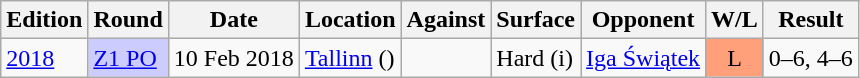<table class="wikitable">
<tr>
<th>Edition</th>
<th>Round</th>
<th>Date</th>
<th>Location</th>
<th>Against</th>
<th>Surface</th>
<th>Opponent</th>
<th>W/L</th>
<th>Result</th>
</tr>
<tr>
<td><a href='#'>2018</a></td>
<td bgcolor=#ccf><a href='#'>Z1 PO</a></td>
<td>10 Feb 2018</td>
<td><a href='#'>Tallinn</a> ()</td>
<td></td>
<td>Hard (i)</td>
<td><a href='#'>Iga Świątek</a></td>
<td bgcolor=#FFA07A align=center>L</td>
<td>0–6, 4–6</td>
</tr>
</table>
